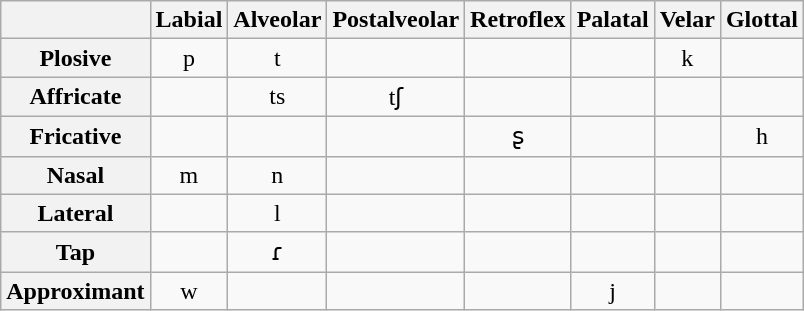<table class="wikitable" style="text-align:center">
<tr>
<th></th>
<th>Labial</th>
<th>Alveolar</th>
<th>Postalveolar</th>
<th>Retroflex</th>
<th>Palatal</th>
<th>Velar</th>
<th>Glottal</th>
</tr>
<tr>
<th>Plosive</th>
<td>p</td>
<td>t</td>
<td></td>
<td></td>
<td></td>
<td>k</td>
<td></td>
</tr>
<tr>
<th>Affricate</th>
<td></td>
<td>ts</td>
<td>tʃ</td>
<td></td>
<td></td>
<td></td>
<td></td>
</tr>
<tr>
<th>Fricative</th>
<td></td>
<td></td>
<td></td>
<td>ʂ</td>
<td></td>
<td></td>
<td>h</td>
</tr>
<tr>
<th>Nasal</th>
<td>m</td>
<td>n</td>
<td></td>
<td></td>
<td></td>
<td></td>
<td></td>
</tr>
<tr>
<th>Lateral</th>
<td></td>
<td>l</td>
<td></td>
<td></td>
<td></td>
<td></td>
<td></td>
</tr>
<tr>
<th>Tap</th>
<td></td>
<td>ɾ</td>
<td></td>
<td></td>
<td></td>
<td></td>
<td></td>
</tr>
<tr>
<th>Approximant</th>
<td>w</td>
<td></td>
<td></td>
<td></td>
<td>j</td>
<td></td>
<td></td>
</tr>
</table>
